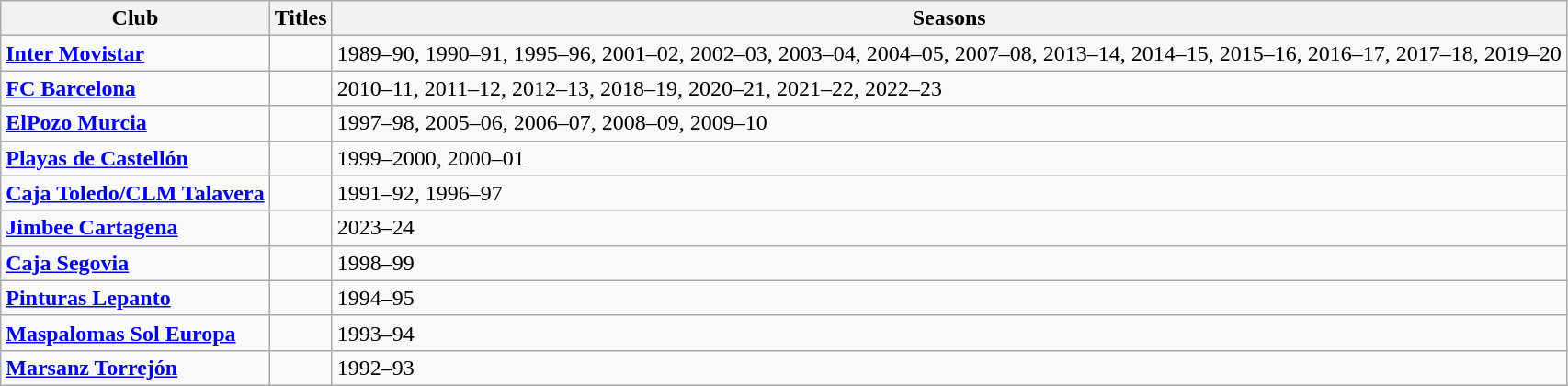<table class="wikitable">
<tr>
<th>Club</th>
<th>Titles</th>
<th>Seasons</th>
</tr>
<tr>
<td><strong><a href='#'>Inter Movistar</a></strong></td>
<td></td>
<td>1989–90, 1990–91, 1995–96, 2001–02, 2002–03, 2003–04, 2004–05, 2007–08, 2013–14, 2014–15, 2015–16, 2016–17, 2017–18, 2019–20</td>
</tr>
<tr>
<td><strong><a href='#'>FC Barcelona</a></strong></td>
<td></td>
<td>2010–11, 2011–12, 2012–13, 2018–19, 2020–21, 2021–22, 2022–23</td>
</tr>
<tr>
<td><strong><a href='#'>ElPozo Murcia</a></strong></td>
<td></td>
<td>1997–98, 2005–06, 2006–07, 2008–09, 2009–10</td>
</tr>
<tr>
<td><strong><a href='#'>Playas de Castellón</a></strong></td>
<td></td>
<td>1999–2000, 2000–01</td>
</tr>
<tr>
<td><strong><a href='#'>Caja Toledo/CLM Talavera</a></strong></td>
<td></td>
<td>1991–92, 1996–97</td>
</tr>
<tr>
<td><strong><a href='#'>Jimbee Cartagena</a></strong></td>
<td></td>
<td>2023–24</td>
</tr>
<tr>
<td><strong><a href='#'>Caja Segovia</a></strong></td>
<td></td>
<td>1998–99</td>
</tr>
<tr>
<td><strong><a href='#'>Pinturas Lepanto</a></strong></td>
<td></td>
<td>1994–95</td>
</tr>
<tr>
<td><strong><a href='#'>Maspalomas Sol Europa</a></strong></td>
<td></td>
<td>1993–94</td>
</tr>
<tr>
<td><strong><a href='#'>Marsanz Torrejón</a></strong></td>
<td></td>
<td>1992–93</td>
</tr>
</table>
